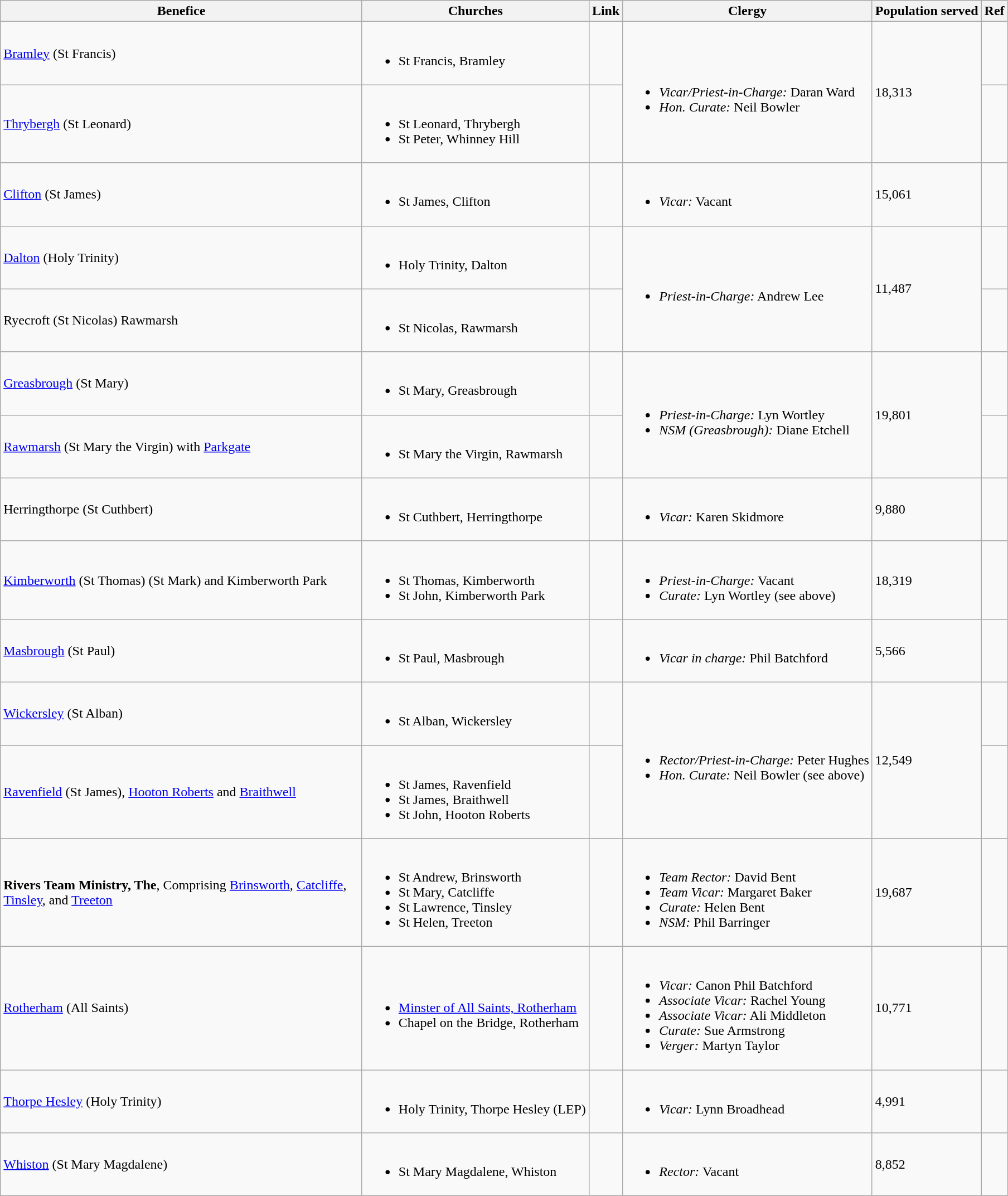<table class="wikitable">
<tr>
<th width="425">Benefice</th>
<th>Churches</th>
<th>Link</th>
<th>Clergy</th>
<th>Population served</th>
<th>Ref</th>
</tr>
<tr>
<td><a href='#'>Bramley</a> (St Francis)</td>
<td><br><ul><li>St Francis, Bramley</li></ul></td>
<td></td>
<td rowspan="2"><br><ul><li><em>Vicar/Priest-in-Charge:</em> Daran Ward</li><li><em>Hon. Curate:</em> Neil Bowler</li></ul></td>
<td rowspan="2">18,313</td>
<td></td>
</tr>
<tr>
<td><a href='#'>Thrybergh</a> (St Leonard)</td>
<td><br><ul><li>St Leonard, Thrybergh</li><li>St Peter, Whinney Hill</li></ul></td>
<td></td>
<td></td>
</tr>
<tr>
<td><a href='#'>Clifton</a> (St James)</td>
<td><br><ul><li>St James, Clifton</li></ul></td>
<td></td>
<td><br><ul><li><em>Vicar:</em> Vacant</li></ul></td>
<td>15,061</td>
<td></td>
</tr>
<tr>
<td><a href='#'>Dalton</a> (Holy Trinity)</td>
<td><br><ul><li>Holy Trinity, Dalton</li></ul></td>
<td></td>
<td rowspan="2"><br><ul><li><em>Priest-in-Charge:</em> Andrew Lee</li></ul></td>
<td rowspan="2">11,487</td>
<td></td>
</tr>
<tr>
<td>Ryecroft (St Nicolas) Rawmarsh</td>
<td><br><ul><li>St Nicolas, Rawmarsh</li></ul></td>
<td></td>
<td></td>
</tr>
<tr>
<td><a href='#'>Greasbrough</a> (St Mary)</td>
<td><br><ul><li>St Mary, Greasbrough</li></ul></td>
<td></td>
<td rowspan="2"><br><ul><li><em>Priest-in-Charge:</em> Lyn Wortley</li><li><em>NSM (Greasbrough):</em> Diane Etchell</li></ul></td>
<td rowspan="2">19,801</td>
<td></td>
</tr>
<tr>
<td><a href='#'>Rawmarsh</a> (St Mary the Virgin) with <a href='#'>Parkgate</a></td>
<td><br><ul><li>St Mary the Virgin, Rawmarsh</li></ul></td>
<td></td>
<td></td>
</tr>
<tr>
<td>Herringthorpe (St Cuthbert)</td>
<td><br><ul><li>St Cuthbert, Herringthorpe</li></ul></td>
<td></td>
<td><br><ul><li><em>Vicar:</em> Karen Skidmore</li></ul></td>
<td>9,880</td>
<td></td>
</tr>
<tr>
<td><a href='#'>Kimberworth</a> (St Thomas) (St Mark) and Kimberworth Park</td>
<td><br><ul><li>St Thomas, Kimberworth</li><li>St John, Kimberworth Park</li></ul></td>
<td></td>
<td><br><ul><li><em>Priest-in-Charge:</em> Vacant</li><li><em>Curate:</em> Lyn Wortley (see above)</li></ul></td>
<td>18,319</td>
<td></td>
</tr>
<tr>
<td><a href='#'>Masbrough</a> (St Paul)</td>
<td><br><ul><li>St Paul, Masbrough</li></ul></td>
<td></td>
<td><br><ul><li><em>Vicar in charge:</em> Phil Batchford</li></ul></td>
<td>5,566</td>
<td></td>
</tr>
<tr>
<td><a href='#'>Wickersley</a> (St Alban)</td>
<td><br><ul><li>St Alban, Wickersley</li></ul></td>
<td></td>
<td rowspan="2"><br><ul><li><em>Rector/Priest-in-Charge:</em> Peter Hughes</li><li><em>Hon. Curate:</em> Neil Bowler (see above)</li></ul></td>
<td rowspan="2">12,549</td>
<td></td>
</tr>
<tr>
<td><a href='#'>Ravenfield</a> (St James), <a href='#'>Hooton Roberts</a> and <a href='#'>Braithwell</a></td>
<td><br><ul><li>St James, Ravenfield</li><li>St James, Braithwell</li><li>St John, Hooton Roberts</li></ul></td>
<td></td>
<td></td>
</tr>
<tr>
<td><strong>Rivers Team Ministry, The</strong>, Comprising <a href='#'>Brinsworth</a>, <a href='#'>Catcliffe</a>, <a href='#'>Tinsley</a>, and <a href='#'>Treeton</a></td>
<td><br><ul><li>St Andrew, Brinsworth</li><li>St Mary, Catcliffe</li><li>St Lawrence, Tinsley</li><li>St Helen, Treeton</li></ul></td>
<td></td>
<td><br><ul><li><em>Team Rector:</em> David Bent</li><li><em>Team Vicar:</em> Margaret Baker</li><li><em>Curate:</em> Helen Bent</li><li><em>NSM:</em> Phil Barringer</li></ul></td>
<td>19,687</td>
<td></td>
</tr>
<tr>
<td><a href='#'>Rotherham</a> (All Saints)</td>
<td><br><ul><li><a href='#'>Minster of All Saints, Rotherham</a></li><li>Chapel on the Bridge, Rotherham</li></ul></td>
<td></td>
<td><br><ul><li><em>Vicar:</em> Canon Phil Batchford</li><li><em>Associate Vicar:</em> Rachel Young</li><li><em>Associate Vicar:</em> Ali Middleton</li><li><em>Curate:</em> Sue Armstrong</li><li><em>Verger:</em> Martyn Taylor</li></ul></td>
<td>10,771</td>
<td></td>
</tr>
<tr>
<td><a href='#'>Thorpe Hesley</a> (Holy Trinity)</td>
<td><br><ul><li>Holy Trinity, Thorpe Hesley (LEP)</li></ul></td>
<td></td>
<td><br><ul><li><em>Vicar:</em> Lynn Broadhead</li></ul></td>
<td>4,991</td>
<td></td>
</tr>
<tr>
<td><a href='#'>Whiston</a> (St Mary Magdalene)</td>
<td><br><ul><li>St Mary Magdalene, Whiston</li></ul></td>
<td></td>
<td><br><ul><li><em>Rector:</em> Vacant</li></ul></td>
<td>8,852</td>
<td></td>
</tr>
</table>
